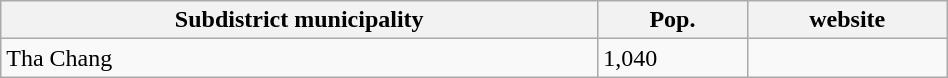<table class="wikitable" style="width:50%;">
<tr>
<th>Subdistrict municipality</th>
<th>Pop.</th>
<th>website</th>
</tr>
<tr>
<td>Tha Chang</td>
<td>1,040</td>
<td></td>
</tr>
</table>
